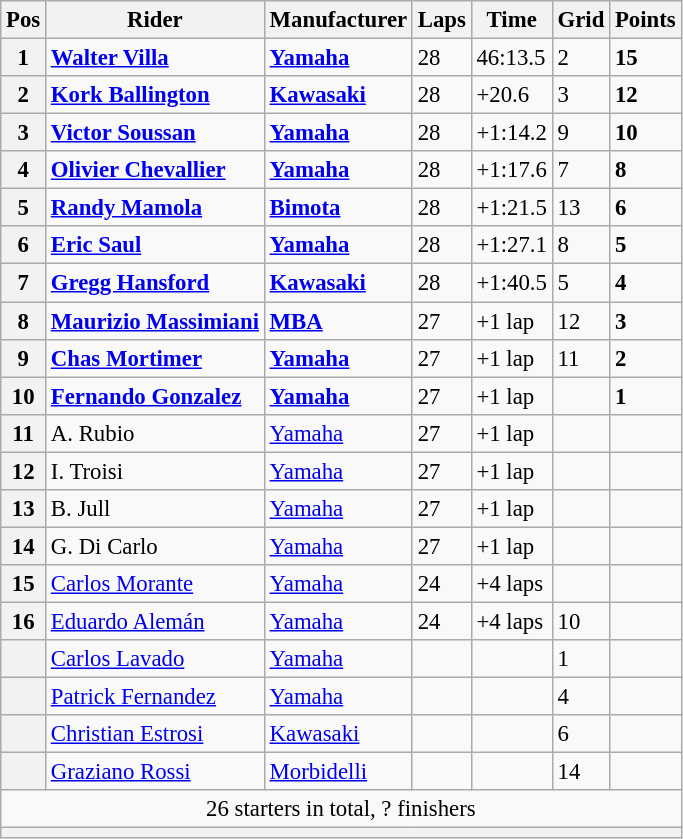<table class="wikitable" style="font-size: 95%;">
<tr>
<th>Pos</th>
<th>Rider</th>
<th>Manufacturer</th>
<th>Laps</th>
<th>Time</th>
<th>Grid</th>
<th>Points</th>
</tr>
<tr>
<th>1</th>
<td> <strong><a href='#'>Walter Villa</a></strong></td>
<td><strong><a href='#'>Yamaha</a></strong></td>
<td>28</td>
<td>46:13.5</td>
<td>2</td>
<td><strong>15</strong></td>
</tr>
<tr>
<th>2</th>
<td> <strong><a href='#'>Kork Ballington</a></strong></td>
<td><strong><a href='#'>Kawasaki</a></strong></td>
<td>28</td>
<td>+20.6</td>
<td>3</td>
<td><strong>12</strong></td>
</tr>
<tr>
<th>3</th>
<td> <strong><a href='#'>Victor Soussan</a></strong></td>
<td><strong><a href='#'>Yamaha</a></strong></td>
<td>28</td>
<td>+1:14.2</td>
<td>9</td>
<td><strong>10</strong></td>
</tr>
<tr>
<th>4</th>
<td> <strong><a href='#'>Olivier Chevallier</a></strong></td>
<td><strong><a href='#'>Yamaha</a></strong></td>
<td>28</td>
<td>+1:17.6</td>
<td>7</td>
<td><strong>8</strong></td>
</tr>
<tr>
<th>5</th>
<td> <strong><a href='#'>Randy Mamola</a></strong></td>
<td><strong><a href='#'>Bimota</a></strong></td>
<td>28</td>
<td>+1:21.5</td>
<td>13</td>
<td><strong>6</strong></td>
</tr>
<tr>
<th>6</th>
<td> <strong><a href='#'>Eric Saul</a></strong></td>
<td><strong><a href='#'>Yamaha</a></strong></td>
<td>28</td>
<td>+1:27.1</td>
<td>8</td>
<td><strong>5</strong></td>
</tr>
<tr>
<th>7</th>
<td> <strong><a href='#'>Gregg Hansford</a></strong></td>
<td><strong><a href='#'>Kawasaki</a></strong></td>
<td>28</td>
<td>+1:40.5</td>
<td>5</td>
<td><strong>4</strong></td>
</tr>
<tr>
<th>8</th>
<td> <strong><a href='#'>Maurizio Massimiani</a></strong></td>
<td><strong><a href='#'>MBA</a></strong></td>
<td>27</td>
<td>+1 lap</td>
<td>12</td>
<td><strong>3</strong></td>
</tr>
<tr>
<th>9</th>
<td> <strong><a href='#'>Chas Mortimer</a></strong></td>
<td><strong><a href='#'>Yamaha</a></strong></td>
<td>27</td>
<td>+1 lap</td>
<td>11</td>
<td><strong>2</strong></td>
</tr>
<tr>
<th>10</th>
<td> <strong><a href='#'>Fernando Gonzalez</a></strong></td>
<td><strong><a href='#'>Yamaha</a></strong></td>
<td>27</td>
<td>+1 lap</td>
<td></td>
<td><strong>1</strong></td>
</tr>
<tr>
<th>11</th>
<td> A. Rubio</td>
<td><a href='#'>Yamaha</a></td>
<td>27</td>
<td>+1 lap</td>
<td></td>
<td></td>
</tr>
<tr>
<th>12</th>
<td> I. Troisi</td>
<td><a href='#'>Yamaha</a></td>
<td>27</td>
<td>+1 lap</td>
<td></td>
<td></td>
</tr>
<tr>
<th>13</th>
<td> B. Jull</td>
<td><a href='#'>Yamaha</a></td>
<td>27</td>
<td>+1 lap</td>
<td></td>
<td></td>
</tr>
<tr>
<th>14</th>
<td> G. Di Carlo</td>
<td><a href='#'>Yamaha</a></td>
<td>27</td>
<td>+1 lap</td>
<td></td>
<td></td>
</tr>
<tr>
<th>15</th>
<td> <a href='#'>Carlos Morante</a></td>
<td><a href='#'>Yamaha</a></td>
<td>24</td>
<td>+4 laps</td>
<td></td>
<td></td>
</tr>
<tr>
<th>16</th>
<td> <a href='#'>Eduardo Alemán</a></td>
<td><a href='#'>Yamaha</a></td>
<td>24</td>
<td>+4 laps</td>
<td>10</td>
<td></td>
</tr>
<tr>
<th></th>
<td> <a href='#'>Carlos Lavado</a></td>
<td><a href='#'>Yamaha</a></td>
<td></td>
<td></td>
<td>1</td>
<td></td>
</tr>
<tr>
<th></th>
<td> <a href='#'>Patrick Fernandez</a></td>
<td><a href='#'>Yamaha</a></td>
<td></td>
<td></td>
<td>4</td>
<td></td>
</tr>
<tr>
<th></th>
<td> <a href='#'>Christian Estrosi</a></td>
<td><a href='#'>Kawasaki</a></td>
<td></td>
<td></td>
<td>6</td>
<td></td>
</tr>
<tr>
<th></th>
<td> <a href='#'>Graziano Rossi</a></td>
<td><a href='#'>Morbidelli</a></td>
<td></td>
<td></td>
<td>14</td>
<td></td>
</tr>
<tr>
<td colspan=7 align=center>26 starters in total, ? finishers</td>
</tr>
<tr>
<th colspan=7></th>
</tr>
</table>
